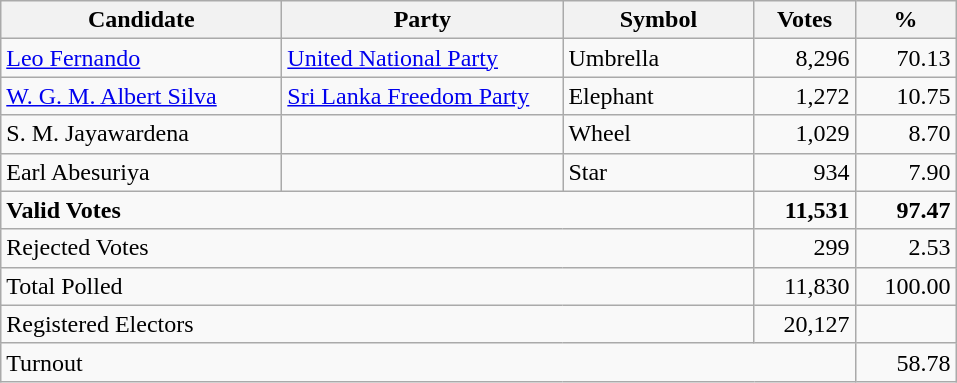<table class="wikitable" border="1" style="text-align:right;">
<tr>
<th align=left width="180">Candidate</th>
<th align=left width="180">Party</th>
<th align=left width="120">Symbol</th>
<th align=left width="60">Votes</th>
<th align=left width="60">%</th>
</tr>
<tr>
<td align=left><a href='#'>Leo Fernando</a></td>
<td align=left><a href='#'>United National Party</a></td>
<td align=left>Umbrella</td>
<td>8,296</td>
<td>70.13</td>
</tr>
<tr>
<td align=left><a href='#'>W. G. M. Albert Silva</a></td>
<td align=left><a href='#'>Sri Lanka Freedom Party</a></td>
<td align=left>Elephant</td>
<td>1,272</td>
<td>10.75</td>
</tr>
<tr>
<td align=left>S. M. Jayawardena</td>
<td align=left></td>
<td align=left>Wheel</td>
<td>1,029</td>
<td>8.70</td>
</tr>
<tr>
<td align=left>Earl Abesuriya</td>
<td align=left></td>
<td align=left>Star</td>
<td>934</td>
<td>7.90</td>
</tr>
<tr>
<td align=left colspan=3><strong>Valid Votes</strong></td>
<td><strong>11,531</strong></td>
<td><strong>97.47</strong></td>
</tr>
<tr>
<td align=left colspan=3>Rejected Votes</td>
<td>299</td>
<td>2.53</td>
</tr>
<tr>
<td align=left colspan=3>Total Polled</td>
<td>11,830</td>
<td>100.00</td>
</tr>
<tr>
<td align=left colspan=3>Registered Electors</td>
<td>20,127</td>
<td></td>
</tr>
<tr>
<td align=left colspan=4>Turnout</td>
<td>58.78</td>
</tr>
</table>
